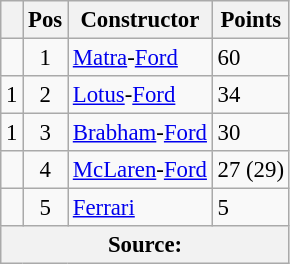<table class="wikitable" style="font-size: 95%;">
<tr>
<th></th>
<th>Pos</th>
<th>Constructor</th>
<th>Points</th>
</tr>
<tr>
<td align="left"></td>
<td align="center">1</td>
<td> <a href='#'>Matra</a>-<a href='#'>Ford</a></td>
<td align="left">60</td>
</tr>
<tr>
<td align="left"> 1</td>
<td align="center">2</td>
<td> <a href='#'>Lotus</a>-<a href='#'>Ford</a></td>
<td align="left">34</td>
</tr>
<tr>
<td align="left"> 1</td>
<td align="center">3</td>
<td> <a href='#'>Brabham</a>-<a href='#'>Ford</a></td>
<td align="left">30</td>
</tr>
<tr>
<td align="left"></td>
<td align="center">4</td>
<td> <a href='#'>McLaren</a>-<a href='#'>Ford</a></td>
<td align="left">27 (29)</td>
</tr>
<tr>
<td align="left"></td>
<td align="center">5</td>
<td> <a href='#'>Ferrari</a></td>
<td align="left">5</td>
</tr>
<tr>
<th colspan=4>Source: </th>
</tr>
</table>
